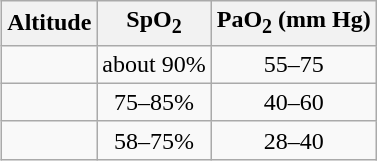<table class="wikitable" style="float:right; margin:0 1em;">
<tr>
<th>Altitude</th>
<th>SpO<sub>2</sub></th>
<th>PaO<sub>2</sub> (mm Hg)</th>
</tr>
<tr>
<td></td>
<td style="text-align: center;">about 90%</td>
<td style="text-align: center;">55–75</td>
</tr>
<tr>
<td></td>
<td style="text-align: center;">75–85%</td>
<td style="text-align: center;">40–60</td>
</tr>
<tr>
<td></td>
<td style="text-align: center;">58–75%</td>
<td style="text-align: center;">28–40</td>
</tr>
</table>
